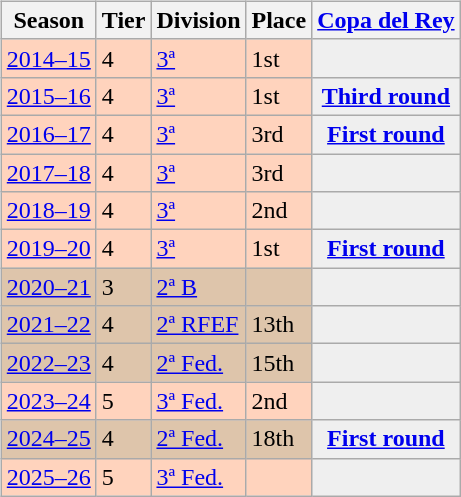<table>
<tr>
<td valign="top" width=0%><br><table class="wikitable">
<tr style="background:#f0f6fa;">
<th>Season</th>
<th>Tier</th>
<th>Division</th>
<th>Place</th>
<th><a href='#'>Copa del Rey</a></th>
</tr>
<tr>
<td style="background:#FFD3BD;"><a href='#'>2014–15</a></td>
<td style="background:#FFD3BD;">4</td>
<td style="background:#FFD3BD;"><a href='#'>3ª</a></td>
<td style="background:#FFD3BD;">1st</td>
<td style="background:#efefef;"></td>
</tr>
<tr>
<td style="background:#FFD3BD;"><a href='#'>2015–16</a></td>
<td style="background:#FFD3BD;">4</td>
<td style="background:#FFD3BD;"><a href='#'>3ª</a></td>
<td style="background:#FFD3BD;">1st</td>
<th style="background:#efefef;"><a href='#'>Third round</a></th>
</tr>
<tr>
<td style="background:#FFD3BD;"><a href='#'>2016–17</a></td>
<td style="background:#FFD3BD;">4</td>
<td style="background:#FFD3BD;"><a href='#'>3ª</a></td>
<td style="background:#FFD3BD;">3rd</td>
<th style="background:#efefef;"><a href='#'>First round</a></th>
</tr>
<tr>
<td style="background:#FFD3BD;"><a href='#'>2017–18</a></td>
<td style="background:#FFD3BD;">4</td>
<td style="background:#FFD3BD;"><a href='#'>3ª</a></td>
<td style="background:#FFD3BD;">3rd</td>
<th style="background:#efefef;"></th>
</tr>
<tr>
<td style="background:#FFD3BD;"><a href='#'>2018–19</a></td>
<td style="background:#FFD3BD;">4</td>
<td style="background:#FFD3BD;"><a href='#'>3ª</a></td>
<td style="background:#FFD3BD;">2nd</td>
<th style="background:#efefef;"></th>
</tr>
<tr>
<td style="background:#FFD3BD;"><a href='#'>2019–20</a></td>
<td style="background:#FFD3BD;">4</td>
<td style="background:#FFD3BD;"><a href='#'>3ª</a></td>
<td style="background:#FFD3BD;">1st</td>
<th style="background:#efefef;"><a href='#'>First round</a></th>
</tr>
<tr>
<td style="background:#DEC5AB;"><a href='#'>2020–21</a></td>
<td style="background:#DEC5AB;">3</td>
<td style="background:#DEC5AB;"><a href='#'>2ª B</a></td>
<td style="background:#DEC5AB;"></td>
<th style="background:#efefef;"></th>
</tr>
<tr>
<td style="background:#DEC5AB;"><a href='#'>2021–22</a></td>
<td style="background:#DEC5AB;">4</td>
<td style="background:#DEC5AB;"><a href='#'>2ª RFEF</a></td>
<td style="background:#DEC5AB;">13th</td>
<th style="background:#efefef;"></th>
</tr>
<tr>
<td style="background:#DEC5AB;"><a href='#'>2022–23</a></td>
<td style="background:#DEC5AB;">4</td>
<td style="background:#DEC5AB;"><a href='#'>2ª Fed.</a></td>
<td style="background:#DEC5AB;">15th</td>
<th style="background:#efefef;"></th>
</tr>
<tr>
<td style="background:#FFD3BD;"><a href='#'>2023–24</a></td>
<td style="background:#FFD3BD;">5</td>
<td style="background:#FFD3BD;"><a href='#'>3ª Fed.</a></td>
<td style="background:#FFD3BD;">2nd</td>
<th style="background:#efefef;"></th>
</tr>
<tr>
<td style="background:#DEC5AB;"><a href='#'>2024–25</a></td>
<td style="background:#DEC5AB;">4</td>
<td style="background:#DEC5AB;"><a href='#'>2ª Fed.</a></td>
<td style="background:#DEC5AB;">18th</td>
<th style="background:#efefef;"><a href='#'>First round</a></th>
</tr>
<tr>
<td style="background:#FFD3BD;"><a href='#'>2025–26</a></td>
<td style="background:#FFD3BD;">5</td>
<td style="background:#FFD3BD;"><a href='#'>3ª Fed.</a></td>
<td style="background:#FFD3BD;"></td>
<td style="background:#efefef;"></td>
</tr>
</table>
</td>
</tr>
</table>
